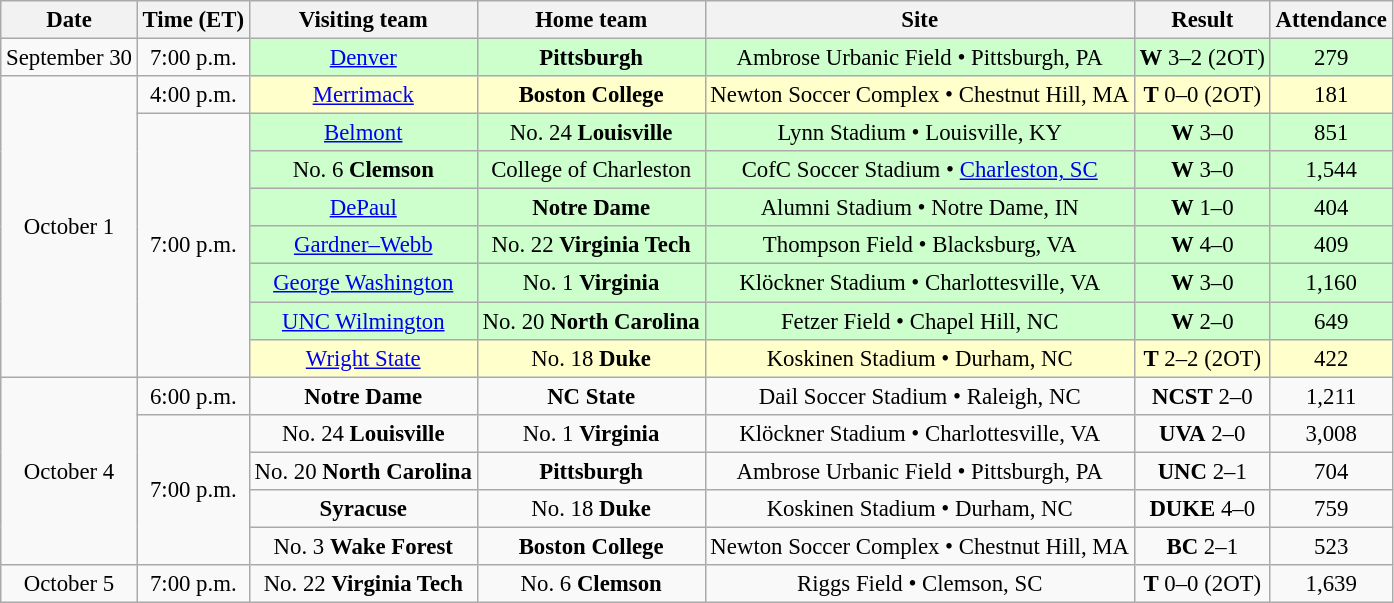<table class="wikitable" style="font-size:95%; text-align: center;">
<tr>
<th>Date</th>
<th>Time (ET)</th>
<th>Visiting team</th>
<th>Home team</th>
<th>Site</th>
<th>Result</th>
<th>Attendance</th>
</tr>
<tr>
<td>September 30</td>
<td>7:00 p.m.</td>
<td style="background:#cfc;"><a href='#'>Denver</a></td>
<td style="background:#cfc;"><strong>Pittsburgh</strong></td>
<td style="background:#cfc;">Ambrose Urbanic Field • Pittsburgh, PA</td>
<td style="background:#cfc;"><strong>W</strong> 3–2 (2OT)</td>
<td style="background:#cfc;">279</td>
</tr>
<tr>
<td rowspan=8>October 1</td>
<td>4:00 p.m.</td>
<td style="background:#ffc;"><a href='#'>Merrimack</a></td>
<td style="background:#ffc;"><strong>Boston College</strong></td>
<td style="background:#ffc;">Newton Soccer Complex • Chestnut Hill, MA</td>
<td style="background:#ffc;"><strong>T</strong> 0–0 (2OT)</td>
<td style="background:#ffc;">181</td>
</tr>
<tr>
<td rowspan=7>7:00 p.m.</td>
<td style="background:#cfc;"><a href='#'>Belmont</a></td>
<td style="background:#cfc;">No. 24 <strong>Louisville</strong></td>
<td style="background:#cfc;">Lynn Stadium • Louisville, KY</td>
<td style="background:#cfc;"><strong>W</strong> 3–0</td>
<td style="background:#cfc;">851</td>
</tr>
<tr>
<td style="background:#cfc;">No. 6 <strong>Clemson</strong></td>
<td style="background:#cfc;">College of Charleston</td>
<td style="background:#cfc;">CofC Soccer Stadium • <a href='#'>Charleston, SC</a></td>
<td style="background:#cfc;"><strong>W</strong> 3–0</td>
<td style="background:#cfc;">1,544</td>
</tr>
<tr>
<td style="background:#cfc;"><a href='#'>DePaul</a></td>
<td style="background:#cfc;"><strong>Notre Dame</strong></td>
<td style="background:#cfc;">Alumni Stadium • Notre Dame, IN</td>
<td style="background:#cfc;"><strong>W</strong> 1–0</td>
<td style="background:#cfc;">404</td>
</tr>
<tr>
<td style="background:#cfc;"><a href='#'>Gardner–Webb</a></td>
<td style="background:#cfc;">No. 22 <strong>Virginia Tech</strong></td>
<td style="background:#cfc;">Thompson Field • Blacksburg, VA</td>
<td style="background:#cfc;"><strong>W</strong> 4–0</td>
<td style="background:#cfc;">409</td>
</tr>
<tr>
<td style="background:#cfc;"><a href='#'>George Washington</a></td>
<td style="background:#cfc;">No. 1 <strong>Virginia</strong></td>
<td style="background:#cfc;">Klöckner Stadium • Charlottesville, VA</td>
<td style="background:#cfc;"><strong>W</strong> 3–0</td>
<td style="background:#cfc;">1,160</td>
</tr>
<tr>
<td style="background:#cfc;"><a href='#'>UNC Wilmington</a></td>
<td style="background:#cfc;">No. 20 <strong>North Carolina</strong></td>
<td style="background:#cfc;">Fetzer Field • Chapel Hill, NC</td>
<td style="background:#cfc;"><strong>W</strong> 2–0</td>
<td style="background:#cfc;">649</td>
</tr>
<tr>
<td style="background:#ffc;"><a href='#'>Wright State</a></td>
<td style="background:#ffc;">No. 18 <strong>Duke</strong></td>
<td style="background:#ffc;">Koskinen Stadium • Durham, NC</td>
<td style="background:#ffc;"><strong>T</strong> 2–2 (2OT)</td>
<td style="background:#ffc;">422</td>
</tr>
<tr>
<td rowspan=5>October 4</td>
<td>6:00 p.m.</td>
<td><strong>Notre Dame</strong></td>
<td><strong>NC State</strong></td>
<td>Dail Soccer Stadium  • Raleigh, NC</td>
<td><strong>NCST</strong> 2–0</td>
<td>1,211</td>
</tr>
<tr>
<td rowspan=4>7:00 p.m.</td>
<td>No. 24 <strong>Louisville</strong></td>
<td>No. 1 <strong>Virginia</strong></td>
<td>Klöckner Stadium • Charlottesville, VA</td>
<td><strong>UVA</strong> 2–0</td>
<td>3,008</td>
</tr>
<tr>
<td>No. 20 <strong>North Carolina</strong></td>
<td><strong>Pittsburgh</strong></td>
<td>Ambrose Urbanic Field • Pittsburgh, PA</td>
<td><strong>UNC</strong> 2–1</td>
<td>704</td>
</tr>
<tr>
<td><strong>Syracuse</strong></td>
<td>No. 18 <strong>Duke</strong></td>
<td>Koskinen Stadium • Durham, NC</td>
<td><strong>DUKE</strong> 4–0</td>
<td>759</td>
</tr>
<tr>
<td>No. 3 <strong>Wake Forest</strong></td>
<td><strong>Boston College</strong></td>
<td>Newton Soccer Complex • Chestnut Hill, MA</td>
<td><strong>BC</strong> 2–1</td>
<td>523</td>
</tr>
<tr>
<td>October 5</td>
<td>7:00 p.m.</td>
<td>No. 22 <strong>Virginia Tech</strong></td>
<td>No. 6 <strong>Clemson</strong></td>
<td>Riggs Field • Clemson, SC</td>
<td><strong>T</strong> 0–0 (2OT)</td>
<td>1,639</td>
</tr>
</table>
